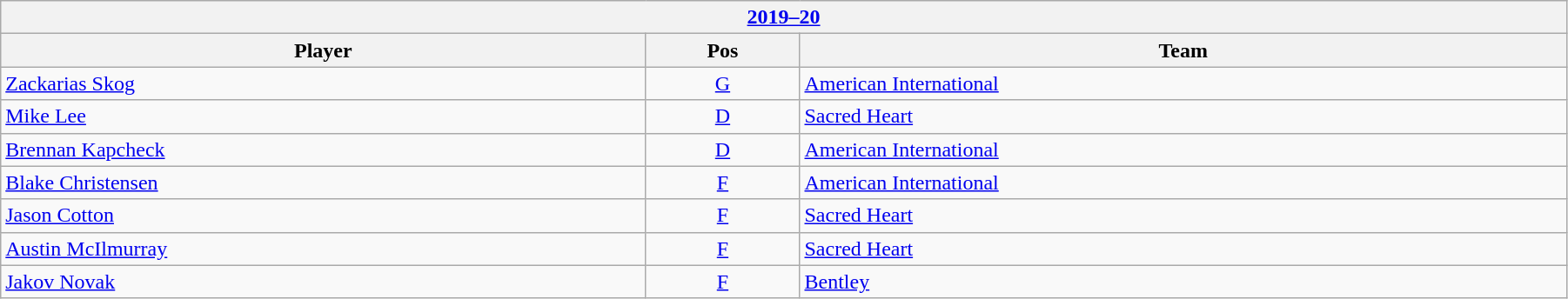<table class="wikitable" width=95%>
<tr>
<th colspan=3><a href='#'>2019–20</a></th>
</tr>
<tr>
<th>Player</th>
<th>Pos</th>
<th>Team</th>
</tr>
<tr>
<td><a href='#'>Zackarias Skog</a></td>
<td style="text-align:center;"><a href='#'>G</a></td>
<td><a href='#'>American International</a></td>
</tr>
<tr>
<td><a href='#'>Mike Lee</a></td>
<td style="text-align:center;"><a href='#'>D</a></td>
<td><a href='#'>Sacred Heart</a></td>
</tr>
<tr>
<td><a href='#'>Brennan Kapcheck</a></td>
<td style="text-align:center;"><a href='#'>D</a></td>
<td><a href='#'>American International</a></td>
</tr>
<tr>
<td><a href='#'>Blake Christensen</a></td>
<td style="text-align:center;"><a href='#'>F</a></td>
<td><a href='#'>American International</a></td>
</tr>
<tr>
<td><a href='#'>Jason Cotton</a></td>
<td style="text-align:center;"><a href='#'>F</a></td>
<td><a href='#'>Sacred Heart</a></td>
</tr>
<tr>
<td><a href='#'>Austin McIlmurray</a></td>
<td style="text-align:center;"><a href='#'>F</a></td>
<td><a href='#'>Sacred Heart</a></td>
</tr>
<tr>
<td><a href='#'>Jakov Novak</a></td>
<td style="text-align:center;"><a href='#'>F</a></td>
<td><a href='#'>Bentley</a></td>
</tr>
</table>
